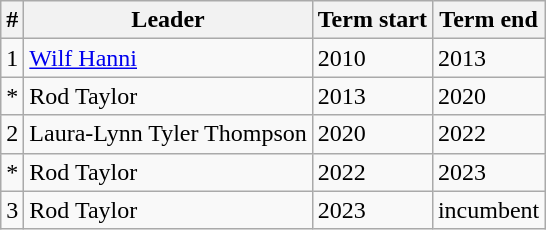<table class="wikitable">
<tr>
<th>#</th>
<th>Leader</th>
<th>Term start</th>
<th>Term end</th>
</tr>
<tr>
<td>1</td>
<td><a href='#'>Wilf Hanni</a></td>
<td>2010</td>
<td>2013</td>
</tr>
<tr>
<td>*</td>
<td>Rod Taylor </td>
<td>2013</td>
<td>2020</td>
</tr>
<tr>
<td>2</td>
<td>Laura-Lynn Tyler Thompson</td>
<td>2020</td>
<td>2022</td>
</tr>
<tr>
<td>*</td>
<td>Rod Taylor </td>
<td>2022</td>
<td>2023</td>
</tr>
<tr>
<td>3</td>
<td>Rod Taylor</td>
<td>2023</td>
<td>incumbent</td>
</tr>
</table>
